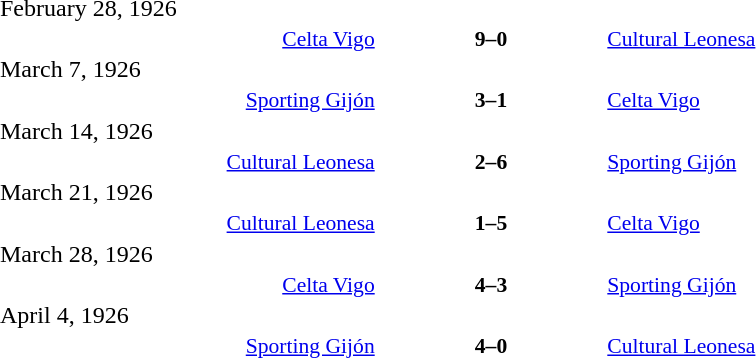<table width=100% cellspacing=1>
<tr>
<th width=20%></th>
<th width=12%></th>
<th width=20%></th>
<th></th>
</tr>
<tr>
<td>February 28, 1926</td>
</tr>
<tr style=font-size:90%>
<td align=right><a href='#'>Celta Vigo</a></td>
<td align=center><strong>9–0</strong></td>
<td align=left><a href='#'>Cultural Leonesa</a></td>
</tr>
<tr>
<td>March 7, 1926</td>
</tr>
<tr style=font-size:90%>
<td align=right><a href='#'>Sporting Gijón</a></td>
<td align=center><strong>3–1</strong></td>
<td align=left><a href='#'>Celta Vigo</a></td>
</tr>
<tr>
<td>March 14, 1926</td>
</tr>
<tr style=font-size:90%>
<td align=right><a href='#'>Cultural Leonesa</a></td>
<td align=center><strong>2–6</strong></td>
<td align=left><a href='#'>Sporting Gijón</a></td>
</tr>
<tr>
<td>March 21, 1926</td>
</tr>
<tr style=font-size:90%>
<td align=right><a href='#'>Cultural Leonesa</a></td>
<td align=center><strong>1–5</strong></td>
<td align=left><a href='#'>Celta Vigo</a></td>
</tr>
<tr>
<td>March 28, 1926</td>
</tr>
<tr style=font-size:90%>
<td align=right><a href='#'>Celta Vigo</a></td>
<td align=center><strong>4–3</strong></td>
<td align=left><a href='#'>Sporting Gijón</a></td>
</tr>
<tr>
<td>April 4, 1926</td>
</tr>
<tr style=font-size:90%>
<td align=right><a href='#'>Sporting Gijón</a></td>
<td align=center><strong>4–0</strong></td>
<td align=left><a href='#'>Cultural Leonesa</a></td>
</tr>
</table>
